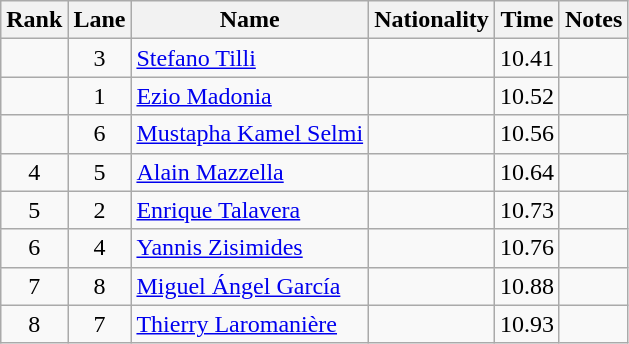<table class="wikitable sortable" style="text-align:center">
<tr>
<th>Rank</th>
<th>Lane</th>
<th>Name</th>
<th>Nationality</th>
<th>Time</th>
<th>Notes</th>
</tr>
<tr>
<td></td>
<td>3</td>
<td align=left><a href='#'>Stefano Tilli</a></td>
<td align=left></td>
<td>10.41</td>
<td></td>
</tr>
<tr>
<td></td>
<td>1</td>
<td align=left><a href='#'>Ezio Madonia</a></td>
<td align=left></td>
<td>10.52</td>
<td></td>
</tr>
<tr>
<td></td>
<td>6</td>
<td align=left><a href='#'>Mustapha Kamel Selmi</a></td>
<td align=left></td>
<td>10.56</td>
<td></td>
</tr>
<tr>
<td>4</td>
<td>5</td>
<td align=left><a href='#'>Alain Mazzella</a></td>
<td align=left></td>
<td>10.64</td>
<td></td>
</tr>
<tr>
<td>5</td>
<td>2</td>
<td align=left><a href='#'>Enrique Talavera</a></td>
<td align=left></td>
<td>10.73</td>
<td></td>
</tr>
<tr>
<td>6</td>
<td>4</td>
<td align=left><a href='#'>Yannis Zisimides</a></td>
<td align=left></td>
<td>10.76</td>
<td></td>
</tr>
<tr>
<td>7</td>
<td>8</td>
<td align=left><a href='#'>Miguel Ángel García</a></td>
<td align=left></td>
<td>10.88</td>
<td></td>
</tr>
<tr>
<td>8</td>
<td>7</td>
<td align=left><a href='#'>Thierry Laromanière</a></td>
<td align=left></td>
<td>10.93</td>
<td></td>
</tr>
</table>
